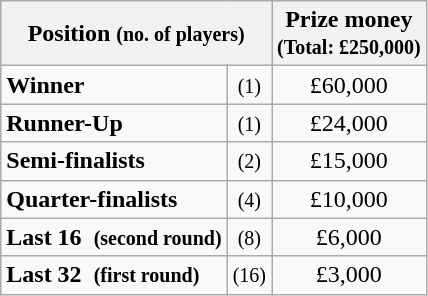<table class="wikitable">
<tr>
<th colspan=2>Position <small>(no. of players)</small></th>
<th>Prize money<br><small>(Total: £250,000)</small></th>
</tr>
<tr>
<td><strong>Winner</strong></td>
<td align=center><small>(1)</small></td>
<td align=center>£60,000</td>
</tr>
<tr>
<td><strong>Runner-Up</strong></td>
<td align=center><small>(1)</small></td>
<td align=center>£24,000</td>
</tr>
<tr>
<td><strong>Semi-finalists</strong></td>
<td align=center><small>(2)</small></td>
<td align=center>£15,000</td>
</tr>
<tr>
<td><strong>Quarter-finalists</strong></td>
<td align=center><small>(4)</small></td>
<td align=center>£10,000</td>
</tr>
<tr>
<td><strong>Last 16  <small>(second round)</small></strong></td>
<td align=center><small>(8)</small></td>
<td align=center>£6,000</td>
</tr>
<tr>
<td><strong>Last 32  <small>(first round)</small></strong></td>
<td align=center><small>(16)</small></td>
<td align=center>£3,000</td>
</tr>
</table>
